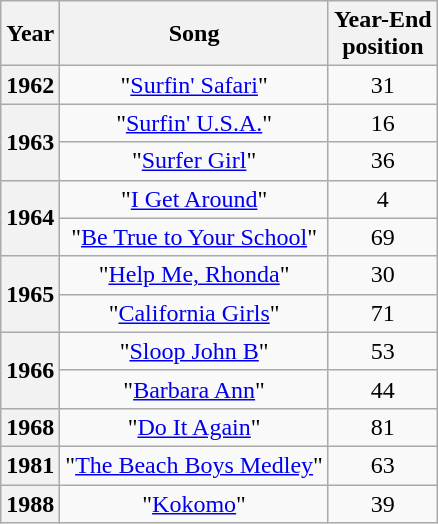<table class="wikitable plainrowheaders" style="text-align:center;" border="1">
<tr>
<th>Year</th>
<th>Song</th>
<th>Year-End<br>position</th>
</tr>
<tr>
<th scope="row">1962</th>
<td>"<a href='#'>Surfin' Safari</a>"</td>
<td>31</td>
</tr>
<tr>
<th scope="row" rowspan="2">1963</th>
<td>"<a href='#'>Surfin' U.S.A.</a>"</td>
<td>16</td>
</tr>
<tr>
<td>"<a href='#'>Surfer Girl</a>"</td>
<td>36</td>
</tr>
<tr>
<th scope="row" rowspan="2">1964</th>
<td>"<a href='#'>I Get Around</a>"</td>
<td>4</td>
</tr>
<tr>
<td>"<a href='#'>Be True to Your School</a>"</td>
<td>69</td>
</tr>
<tr>
<th scope="row" rowspan="2">1965</th>
<td>"<a href='#'>Help Me, Rhonda</a>"</td>
<td>30</td>
</tr>
<tr>
<td>"<a href='#'>California Girls</a>"</td>
<td>71</td>
</tr>
<tr>
<th scope="row" rowspan="2">1966</th>
<td>"<a href='#'>Sloop John B</a>"</td>
<td>53</td>
</tr>
<tr>
<td>"<a href='#'>Barbara Ann</a>"</td>
<td>44</td>
</tr>
<tr>
<th scope="row">1968</th>
<td>"<a href='#'>Do It Again</a>"</td>
<td>81</td>
</tr>
<tr>
<th scope="row">1981</th>
<td>"<a href='#'>The Beach Boys Medley</a>"</td>
<td>63</td>
</tr>
<tr>
<th scope="row">1988</th>
<td>"<a href='#'>Kokomo</a>"</td>
<td>39</td>
</tr>
</table>
